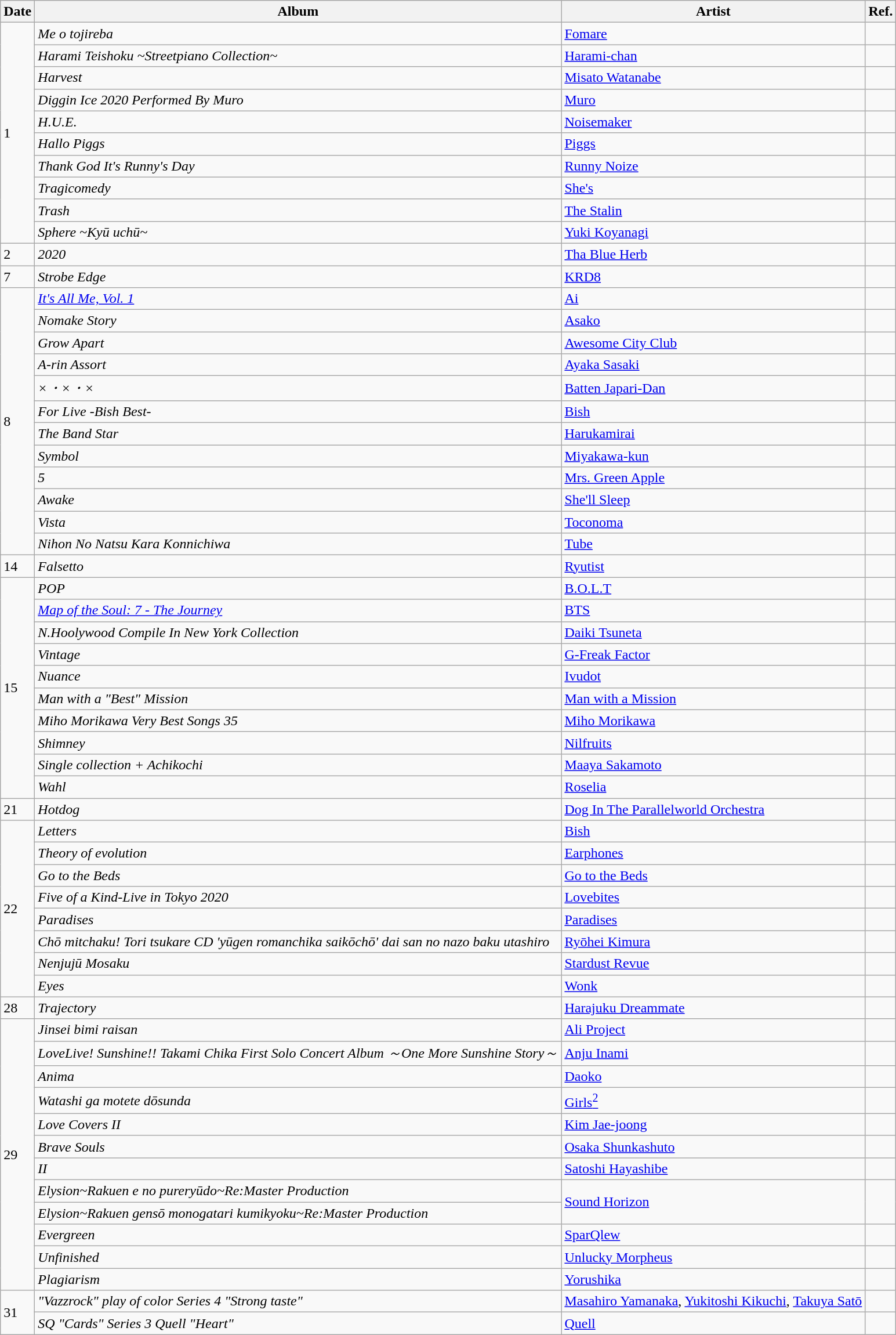<table class="wikitable">
<tr>
<th>Date</th>
<th>Album</th>
<th>Artist</th>
<th>Ref.</th>
</tr>
<tr>
<td rowspan="10">1</td>
<td><em>Me o tojireba</em></td>
<td><a href='#'>Fomare</a></td>
<td></td>
</tr>
<tr>
<td><em>Harami Teishoku ~Streetpiano Collection~</em></td>
<td><a href='#'>Harami-chan</a></td>
<td></td>
</tr>
<tr>
<td><em>Harvest</em></td>
<td><a href='#'>Misato Watanabe</a></td>
<td></td>
</tr>
<tr>
<td><em>Diggin Ice 2020 Performed By Muro</em></td>
<td><a href='#'>Muro</a></td>
<td></td>
</tr>
<tr>
<td><em>H.U.E.</em></td>
<td><a href='#'>Noisemaker</a></td>
<td></td>
</tr>
<tr>
<td><em>Hallo Piggs</em></td>
<td><a href='#'>Piggs</a></td>
<td></td>
</tr>
<tr>
<td><em>Thank God It's Runny's Day</em></td>
<td><a href='#'>Runny Noize</a></td>
<td></td>
</tr>
<tr>
<td><em>Tragicomedy</em></td>
<td><a href='#'>She's</a></td>
<td></td>
</tr>
<tr>
<td><em>Trash</em></td>
<td><a href='#'>The Stalin</a></td>
<td></td>
</tr>
<tr>
<td><em>Sphere ~Kyū uchū~</em></td>
<td><a href='#'>Yuki Koyanagi</a></td>
<td></td>
</tr>
<tr>
<td>2</td>
<td><em>2020</em></td>
<td><a href='#'>Tha Blue Herb</a></td>
<td></td>
</tr>
<tr>
<td>7</td>
<td><em>Strobe Edge</em></td>
<td><a href='#'>KRD8</a></td>
<td></td>
</tr>
<tr>
<td rowspan="12">8</td>
<td><em><a href='#'>It's All Me, Vol. 1</a></em></td>
<td><a href='#'>Ai</a></td>
<td></td>
</tr>
<tr>
<td><em>Nomake Story</em></td>
<td><a href='#'>Asako</a></td>
<td></td>
</tr>
<tr>
<td><em>Grow Apart</em></td>
<td><a href='#'>Awesome City Club</a></td>
<td></td>
</tr>
<tr>
<td><em>A-rin Assort</em></td>
<td><a href='#'>Ayaka Sasaki</a></td>
<td></td>
</tr>
<tr>
<td><em>×・×・×</em></td>
<td><a href='#'>Batten Japari-Dan</a></td>
<td></td>
</tr>
<tr>
<td><em>For Live -Bish Best-</em></td>
<td><a href='#'>Bish</a></td>
<td></td>
</tr>
<tr>
<td><em>The Band Star</em></td>
<td><a href='#'>Harukamirai</a></td>
<td></td>
</tr>
<tr>
<td><em>Symbol</em></td>
<td><a href='#'>Miyakawa-kun</a></td>
<td></td>
</tr>
<tr>
<td><em>5</em></td>
<td><a href='#'>Mrs. Green Apple</a></td>
<td></td>
</tr>
<tr>
<td><em>Awake</em></td>
<td><a href='#'>She'll Sleep</a></td>
<td></td>
</tr>
<tr>
<td><em>Vista</em></td>
<td><a href='#'>Toconoma</a></td>
<td></td>
</tr>
<tr>
<td><em>Nihon No Natsu Kara Konnichiwa</em></td>
<td><a href='#'>Tube</a></td>
<td></td>
</tr>
<tr>
<td>14</td>
<td><em>Falsetto</em></td>
<td><a href='#'>Ryutist</a></td>
<td></td>
</tr>
<tr>
<td rowspan="10">15</td>
<td><em>POP</em></td>
<td><a href='#'>B.O.L.T</a></td>
<td></td>
</tr>
<tr>
<td><em><a href='#'>Map of the Soul: 7 - The Journey</a></em></td>
<td><a href='#'>BTS</a></td>
<td></td>
</tr>
<tr>
<td><em>N.Hoolywood Compile In New York Collection</em></td>
<td><a href='#'>Daiki Tsuneta</a></td>
<td></td>
</tr>
<tr>
<td><em>Vintage</em></td>
<td><a href='#'>G-Freak Factor</a></td>
<td></td>
</tr>
<tr>
<td><em>Nuance</em></td>
<td><a href='#'>Ivudot</a></td>
<td></td>
</tr>
<tr>
<td><em>Man with a "Best" Mission</em></td>
<td><a href='#'>Man with a Mission</a></td>
<td></td>
</tr>
<tr>
<td><em>Miho Morikawa Very Best Songs 35</em></td>
<td><a href='#'>Miho Morikawa</a></td>
<td></td>
</tr>
<tr>
<td><em>Shimney</em></td>
<td><a href='#'>Nilfruits</a></td>
<td></td>
</tr>
<tr>
<td><em>Single collection + Achikochi</em></td>
<td><a href='#'>Maaya Sakamoto</a></td>
<td></td>
</tr>
<tr>
<td><em>Wahl</em></td>
<td><a href='#'>Roselia</a></td>
<td></td>
</tr>
<tr>
<td>21</td>
<td><em>Hotdog</em></td>
<td><a href='#'>Dog In The Parallelworld Orchestra</a></td>
<td></td>
</tr>
<tr>
<td rowspan="8">22</td>
<td><em>Letters</em></td>
<td><a href='#'>Bish</a></td>
<td></td>
</tr>
<tr>
<td><em>Theory of evolution</em></td>
<td><a href='#'>Earphones</a></td>
<td></td>
</tr>
<tr>
<td><em>Go to the Beds</em></td>
<td><a href='#'>Go to the Beds</a></td>
<td></td>
</tr>
<tr>
<td><em>Five of a Kind-Live in Tokyo 2020</em></td>
<td><a href='#'>Lovebites</a></td>
<td></td>
</tr>
<tr>
<td><em>Paradises</em></td>
<td><a href='#'>Paradises</a></td>
<td></td>
</tr>
<tr>
<td><em>Chō mitchaku! Tori tsukare CD 'yūgen romanchika saikōchō' dai san no nazo baku utashiro</em></td>
<td><a href='#'>Ryōhei Kimura</a></td>
<td></td>
</tr>
<tr>
<td><em>Nenjujū Mosaku</em></td>
<td><a href='#'>Stardust Revue</a></td>
<td></td>
</tr>
<tr>
<td><em>Eyes</em></td>
<td><a href='#'>Wonk</a></td>
<td></td>
</tr>
<tr>
<td>28</td>
<td><em>Trajectory</em></td>
<td><a href='#'>Harajuku Dreammate</a></td>
<td></td>
</tr>
<tr>
<td rowspan="12">29</td>
<td><em>Jinsei bimi raisan</em></td>
<td><a href='#'>Ali Project</a></td>
<td></td>
</tr>
<tr>
<td><em>LoveLive! Sunshine!! Takami Chika First Solo Concert Album ～One More Sunshine Story～</em></td>
<td><a href='#'>Anju Inami</a></td>
<td></td>
</tr>
<tr>
<td><em>Anima</em></td>
<td><a href='#'>Daoko</a></td>
<td></td>
</tr>
<tr>
<td><em>Watashi ga motete dōsunda</em></td>
<td><a href='#'>Girls<sup>2</sup></a></td>
<td></td>
</tr>
<tr>
<td><em>Love Covers II</em></td>
<td><a href='#'>Kim Jae-joong</a></td>
<td></td>
</tr>
<tr>
<td><em>Brave Souls</em></td>
<td><a href='#'>Osaka Shunkashuto</a></td>
<td></td>
</tr>
<tr>
<td><em>II</em></td>
<td><a href='#'>Satoshi Hayashibe</a></td>
<td></td>
</tr>
<tr>
<td><em>Elysion~Rakuen e no pureryūdo~Re:Master Production</em></td>
<td rowspan="2"><a href='#'>Sound Horizon</a></td>
<td rowspan="2"></td>
</tr>
<tr>
<td><em>Elysion~Rakuen gensō monogatari kumikyoku~Re:Master Production</em></td>
</tr>
<tr>
<td><em>Evergreen</em></td>
<td><a href='#'>SparQlew</a></td>
<td></td>
</tr>
<tr>
<td><em>Unfinished</em></td>
<td><a href='#'>Unlucky Morpheus</a></td>
<td></td>
</tr>
<tr>
<td><em>Plagiarism</em></td>
<td><a href='#'>Yorushika</a></td>
<td></td>
</tr>
<tr>
<td rowspan="2">31</td>
<td><em>"Vazzrock" play of color Series 4 "Strong taste"</em></td>
<td><a href='#'>Masahiro Yamanaka</a>, <a href='#'>Yukitoshi Kikuchi</a>, <a href='#'>Takuya Satō</a></td>
<td></td>
</tr>
<tr>
<td><em>SQ "Cards" Series 3 Quell "Heart"</em></td>
<td><a href='#'>Quell</a></td>
<td></td>
</tr>
</table>
